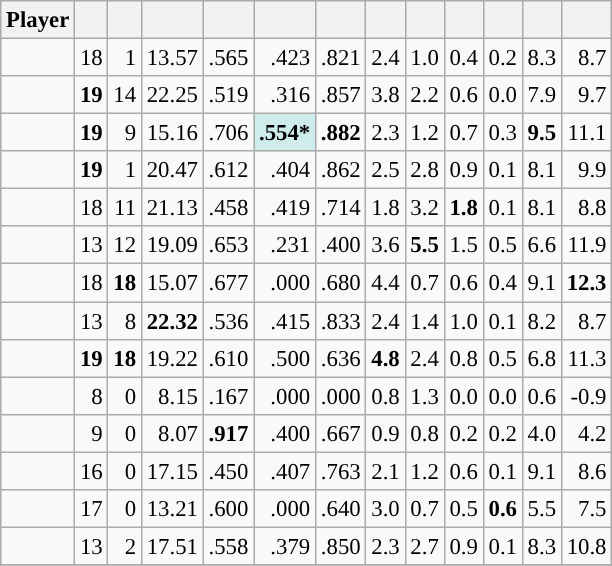<table class="wikitable sortable" style="font-size:95%; text-align:right;">
<tr>
<th>Player</th>
<th></th>
<th></th>
<th></th>
<th></th>
<th></th>
<th></th>
<th></th>
<th></th>
<th></th>
<th></th>
<th></th>
<th></th>
</tr>
<tr>
<td><strong></strong></td>
<td>18</td>
<td>1</td>
<td>13.57</td>
<td>.565</td>
<td>.423</td>
<td>.821</td>
<td>2.4</td>
<td>1.0</td>
<td>0.4</td>
<td>0.2</td>
<td>8.3</td>
<td>8.7</td>
</tr>
<tr>
<td><strong></strong></td>
<td><strong>19</strong></td>
<td>14</td>
<td>22.25</td>
<td>.519</td>
<td>.316</td>
<td>.857</td>
<td>3.8</td>
<td>2.2</td>
<td>0.6</td>
<td>0.0</td>
<td>7.9</td>
<td>9.7</td>
</tr>
<tr>
<td><strong></strong></td>
<td><strong>19</strong></td>
<td>9</td>
<td>15.16</td>
<td>.706</td>
<td style="background:#cfecec;"><strong>.554*</strong></td>
<td><strong>.882</strong></td>
<td>2.3</td>
<td>1.2</td>
<td>0.7</td>
<td>0.3</td>
<td><strong>9.5</strong></td>
<td>11.1</td>
</tr>
<tr>
<td><strong></strong></td>
<td><strong>19</strong></td>
<td>1</td>
<td>20.47</td>
<td>.612</td>
<td>.404</td>
<td>.862</td>
<td>2.5</td>
<td>2.8</td>
<td>0.9</td>
<td>0.1</td>
<td>8.1</td>
<td>9.9</td>
</tr>
<tr>
<td><strong></strong></td>
<td>18</td>
<td>11</td>
<td>21.13</td>
<td>.458</td>
<td>.419</td>
<td>.714</td>
<td>1.8</td>
<td>3.2</td>
<td><strong>1.8</strong></td>
<td>0.1</td>
<td>8.1</td>
<td>8.8</td>
</tr>
<tr>
<td><strong></strong></td>
<td>13</td>
<td>12</td>
<td>19.09</td>
<td>.653</td>
<td>.231</td>
<td>.400</td>
<td>3.6</td>
<td><strong>5.5</strong></td>
<td>1.5</td>
<td>0.5</td>
<td>6.6</td>
<td>11.9</td>
</tr>
<tr>
<td><strong></strong></td>
<td>18</td>
<td><strong>18</strong></td>
<td>15.07</td>
<td>.677</td>
<td>.000</td>
<td>.680</td>
<td>4.4</td>
<td>0.7</td>
<td>0.6</td>
<td>0.4</td>
<td>9.1</td>
<td><strong>12.3</strong></td>
</tr>
<tr>
<td><strong></strong></td>
<td>13</td>
<td>8</td>
<td><strong>22.32</strong></td>
<td>.536</td>
<td>.415</td>
<td>.833</td>
<td>2.4</td>
<td>1.4</td>
<td>1.0</td>
<td>0.1</td>
<td>8.2</td>
<td>8.7</td>
</tr>
<tr>
<td><strong></strong></td>
<td><strong>19</strong></td>
<td><strong>18</strong></td>
<td>19.22</td>
<td>.610</td>
<td>.500</td>
<td>.636</td>
<td><strong>4.8</strong></td>
<td>2.4</td>
<td>0.8</td>
<td>0.5</td>
<td>6.8</td>
<td>11.3</td>
</tr>
<tr>
<td><strong></strong></td>
<td>8</td>
<td>0</td>
<td>8.15</td>
<td>.167</td>
<td>.000</td>
<td>.000</td>
<td>0.8</td>
<td>1.3</td>
<td>0.0</td>
<td>0.0</td>
<td>0.6</td>
<td>-0.9</td>
</tr>
<tr>
<td><strong></strong></td>
<td>9</td>
<td>0</td>
<td>8.07</td>
<td><strong>.917</strong></td>
<td>.400</td>
<td>.667</td>
<td>0.9</td>
<td>0.8</td>
<td>0.2</td>
<td>0.2</td>
<td>4.0</td>
<td>4.2</td>
</tr>
<tr>
<td><strong></strong></td>
<td>16</td>
<td>0</td>
<td>17.15</td>
<td>.450</td>
<td>.407</td>
<td>.763</td>
<td>2.1</td>
<td>1.2</td>
<td>0.6</td>
<td>0.1</td>
<td>9.1</td>
<td>8.6</td>
</tr>
<tr>
<td><strong></strong></td>
<td>17</td>
<td>0</td>
<td>13.21</td>
<td>.600</td>
<td>.000</td>
<td>.640</td>
<td>3.0</td>
<td>0.7</td>
<td>0.5</td>
<td><strong>0.6</strong></td>
<td>5.5</td>
<td>7.5</td>
</tr>
<tr>
<td><strong></strong></td>
<td>13</td>
<td>2</td>
<td>17.51</td>
<td>.558</td>
<td>.379</td>
<td>.850</td>
<td>2.3</td>
<td>2.7</td>
<td>0.9</td>
<td>0.1</td>
<td>8.3</td>
<td>10.8</td>
</tr>
<tr>
</tr>
</table>
